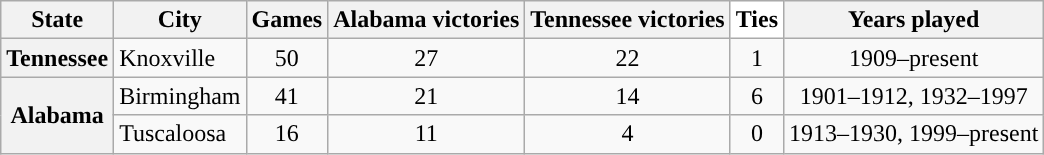<table class="wikitable">
<tr>
<th>State</th>
<th>City</th>
<th>Games</th>
<th>Alabama victories</th>
<th>Tennessee victories</th>
<th style="text-align:center; background:white; color:black;">Ties</th>
<th>Years played</th>
</tr>
<tr>
<th>Tennessee</th>
<td>Knoxville</td>
<td style="text-align:center;">50</td>
<td style="text-align:center;">27</td>
<td style="text-align:center;">22</td>
<td style="text-align:center;">1</td>
<td style="text-align:center;">1909–present</td>
</tr>
<tr>
<th rowspan="2">Alabama</th>
<td>Birmingham</td>
<td style="text-align:center;">41</td>
<td style="text-align:center;">21</td>
<td style="text-align:center;">14</td>
<td style="text-align:center;">6</td>
<td style="text-align:center;">1901–1912, 1932–1997</td>
</tr>
<tr>
<td>Tuscaloosa</td>
<td style="text-align:center;">16</td>
<td style="text-align:center;">11</td>
<td style="text-align:center;">4</td>
<td style="text-align:center;">0</td>
<td style="text-align:center;">1913–1930, 1999–present</td>
</tr>
</table>
